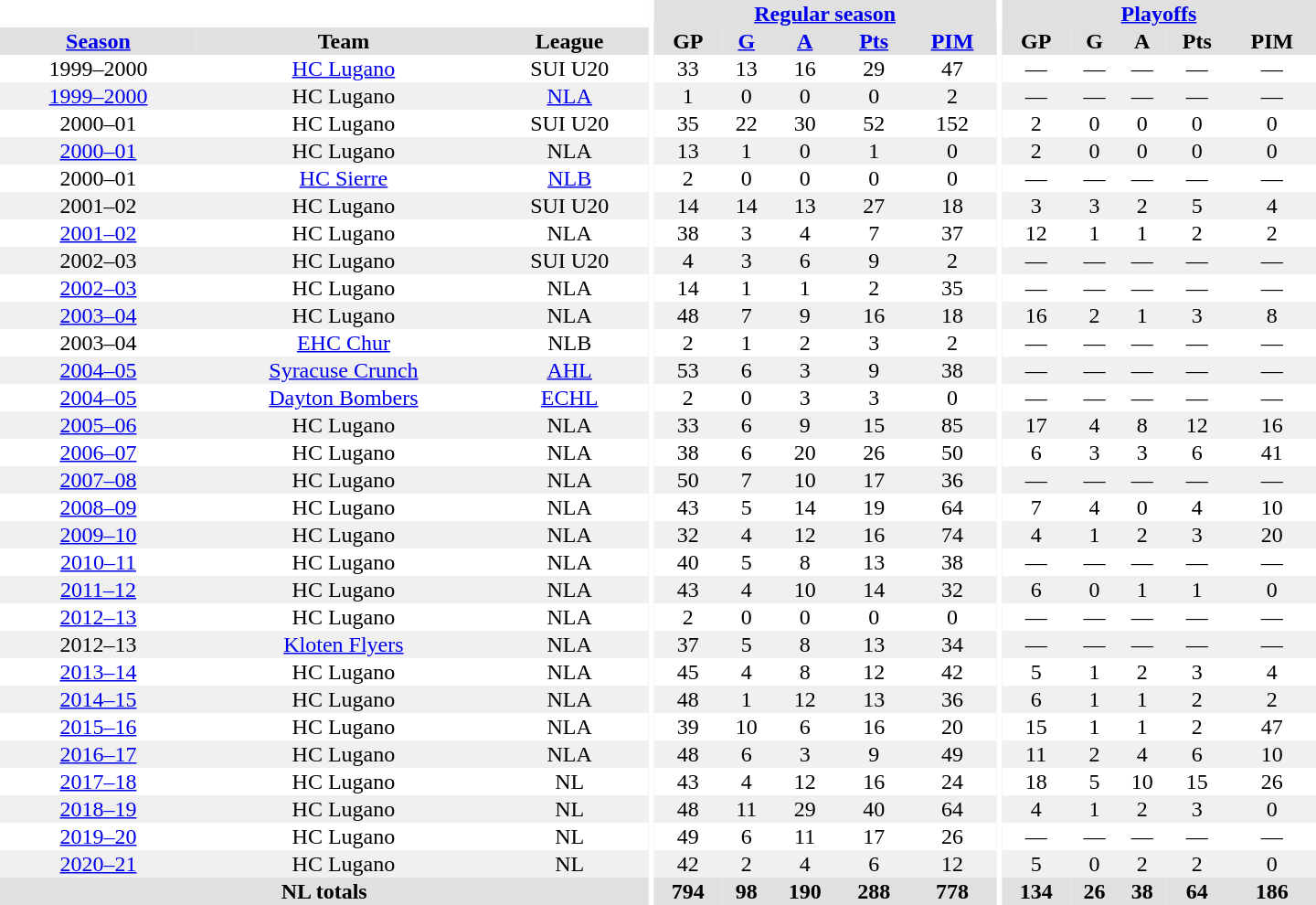<table border="0" cellpadding="1" cellspacing="0" style="text-align:center; width:60em">
<tr bgcolor="#e0e0e0">
<th colspan="3" bgcolor="#ffffff"></th>
<th rowspan="99" bgcolor="#ffffff"></th>
<th colspan="5"><a href='#'>Regular season</a></th>
<th rowspan="99" bgcolor="#ffffff"></th>
<th colspan="5"><a href='#'>Playoffs</a></th>
</tr>
<tr bgcolor="#e0e0e0">
<th><a href='#'>Season</a></th>
<th>Team</th>
<th>League</th>
<th>GP</th>
<th><a href='#'>G</a></th>
<th><a href='#'>A</a></th>
<th><a href='#'>Pts</a></th>
<th><a href='#'>PIM</a></th>
<th>GP</th>
<th>G</th>
<th>A</th>
<th>Pts</th>
<th>PIM</th>
</tr>
<tr>
<td>1999–2000</td>
<td><a href='#'>HC Lugano</a></td>
<td>SUI U20</td>
<td>33</td>
<td>13</td>
<td>16</td>
<td>29</td>
<td>47</td>
<td>—</td>
<td>—</td>
<td>—</td>
<td>—</td>
<td>—</td>
</tr>
<tr bgcolor="#f0f0f0">
<td><a href='#'>1999–2000</a></td>
<td>HC Lugano</td>
<td><a href='#'>NLA</a></td>
<td>1</td>
<td>0</td>
<td>0</td>
<td>0</td>
<td>2</td>
<td>—</td>
<td>—</td>
<td>—</td>
<td>—</td>
<td>—</td>
</tr>
<tr>
<td>2000–01</td>
<td>HC Lugano</td>
<td>SUI U20</td>
<td>35</td>
<td>22</td>
<td>30</td>
<td>52</td>
<td>152</td>
<td>2</td>
<td>0</td>
<td>0</td>
<td>0</td>
<td>0</td>
</tr>
<tr bgcolor="#f0f0f0">
<td><a href='#'>2000–01</a></td>
<td>HC Lugano</td>
<td>NLA</td>
<td>13</td>
<td>1</td>
<td>0</td>
<td>1</td>
<td>0</td>
<td>2</td>
<td>0</td>
<td>0</td>
<td>0</td>
<td>0</td>
</tr>
<tr>
<td>2000–01</td>
<td><a href='#'>HC Sierre</a></td>
<td><a href='#'>NLB</a></td>
<td>2</td>
<td>0</td>
<td>0</td>
<td>0</td>
<td>0</td>
<td>—</td>
<td>—</td>
<td>—</td>
<td>—</td>
<td>—</td>
</tr>
<tr bgcolor="#f0f0f0">
<td>2001–02</td>
<td>HC Lugano</td>
<td>SUI U20</td>
<td>14</td>
<td>14</td>
<td>13</td>
<td>27</td>
<td>18</td>
<td>3</td>
<td>3</td>
<td>2</td>
<td>5</td>
<td>4</td>
</tr>
<tr>
<td><a href='#'>2001–02</a></td>
<td>HC Lugano</td>
<td>NLA</td>
<td>38</td>
<td>3</td>
<td>4</td>
<td>7</td>
<td>37</td>
<td>12</td>
<td>1</td>
<td>1</td>
<td>2</td>
<td>2</td>
</tr>
<tr bgcolor="#f0f0f0">
<td>2002–03</td>
<td>HC Lugano</td>
<td>SUI U20</td>
<td>4</td>
<td>3</td>
<td>6</td>
<td>9</td>
<td>2</td>
<td>—</td>
<td>—</td>
<td>—</td>
<td>—</td>
<td>—</td>
</tr>
<tr>
<td><a href='#'>2002–03</a></td>
<td>HC Lugano</td>
<td>NLA</td>
<td>14</td>
<td>1</td>
<td>1</td>
<td>2</td>
<td>35</td>
<td>—</td>
<td>—</td>
<td>—</td>
<td>—</td>
<td>—</td>
</tr>
<tr bgcolor="#f0f0f0">
<td><a href='#'>2003–04</a></td>
<td>HC Lugano</td>
<td>NLA</td>
<td>48</td>
<td>7</td>
<td>9</td>
<td>16</td>
<td>18</td>
<td>16</td>
<td>2</td>
<td>1</td>
<td>3</td>
<td>8</td>
</tr>
<tr>
<td>2003–04</td>
<td><a href='#'>EHC Chur</a></td>
<td>NLB</td>
<td>2</td>
<td>1</td>
<td>2</td>
<td>3</td>
<td>2</td>
<td>—</td>
<td>—</td>
<td>—</td>
<td>—</td>
<td>—</td>
</tr>
<tr bgcolor="#f0f0f0">
<td><a href='#'>2004–05</a></td>
<td><a href='#'>Syracuse Crunch</a></td>
<td><a href='#'>AHL</a></td>
<td>53</td>
<td>6</td>
<td>3</td>
<td>9</td>
<td>38</td>
<td>—</td>
<td>—</td>
<td>—</td>
<td>—</td>
<td>—</td>
</tr>
<tr>
<td><a href='#'>2004–05</a></td>
<td><a href='#'>Dayton Bombers</a></td>
<td><a href='#'>ECHL</a></td>
<td>2</td>
<td>0</td>
<td>3</td>
<td>3</td>
<td>0</td>
<td>—</td>
<td>—</td>
<td>—</td>
<td>—</td>
<td>—</td>
</tr>
<tr bgcolor="#f0f0f0">
<td><a href='#'>2005–06</a></td>
<td>HC Lugano</td>
<td>NLA</td>
<td>33</td>
<td>6</td>
<td>9</td>
<td>15</td>
<td>85</td>
<td>17</td>
<td>4</td>
<td>8</td>
<td>12</td>
<td>16</td>
</tr>
<tr>
<td><a href='#'>2006–07</a></td>
<td>HC Lugano</td>
<td>NLA</td>
<td>38</td>
<td>6</td>
<td>20</td>
<td>26</td>
<td>50</td>
<td>6</td>
<td>3</td>
<td>3</td>
<td>6</td>
<td>41</td>
</tr>
<tr bgcolor="#f0f0f0">
<td><a href='#'>2007–08</a></td>
<td>HC Lugano</td>
<td>NLA</td>
<td>50</td>
<td>7</td>
<td>10</td>
<td>17</td>
<td>36</td>
<td>—</td>
<td>—</td>
<td>—</td>
<td>—</td>
<td>—</td>
</tr>
<tr>
<td><a href='#'>2008–09</a></td>
<td>HC Lugano</td>
<td>NLA</td>
<td>43</td>
<td>5</td>
<td>14</td>
<td>19</td>
<td>64</td>
<td>7</td>
<td>4</td>
<td>0</td>
<td>4</td>
<td>10</td>
</tr>
<tr bgcolor="#f0f0f0">
<td><a href='#'>2009–10</a></td>
<td>HC Lugano</td>
<td>NLA</td>
<td>32</td>
<td>4</td>
<td>12</td>
<td>16</td>
<td>74</td>
<td>4</td>
<td>1</td>
<td>2</td>
<td>3</td>
<td>20</td>
</tr>
<tr>
<td><a href='#'>2010–11</a></td>
<td>HC Lugano</td>
<td>NLA</td>
<td>40</td>
<td>5</td>
<td>8</td>
<td>13</td>
<td>38</td>
<td>—</td>
<td>—</td>
<td>—</td>
<td>—</td>
<td>—</td>
</tr>
<tr bgcolor="#f0f0f0">
<td><a href='#'>2011–12</a></td>
<td>HC Lugano</td>
<td>NLA</td>
<td>43</td>
<td>4</td>
<td>10</td>
<td>14</td>
<td>32</td>
<td>6</td>
<td>0</td>
<td>1</td>
<td>1</td>
<td>0</td>
</tr>
<tr>
<td><a href='#'>2012–13</a></td>
<td>HC Lugano</td>
<td>NLA</td>
<td>2</td>
<td>0</td>
<td>0</td>
<td>0</td>
<td>0</td>
<td>—</td>
<td>—</td>
<td>—</td>
<td>—</td>
<td>—</td>
</tr>
<tr bgcolor="#f0f0f0">
<td>2012–13</td>
<td><a href='#'>Kloten Flyers</a></td>
<td>NLA</td>
<td>37</td>
<td>5</td>
<td>8</td>
<td>13</td>
<td>34</td>
<td>—</td>
<td>—</td>
<td>—</td>
<td>—</td>
<td>—</td>
</tr>
<tr>
<td><a href='#'>2013–14</a></td>
<td>HC Lugano</td>
<td>NLA</td>
<td>45</td>
<td>4</td>
<td>8</td>
<td>12</td>
<td>42</td>
<td>5</td>
<td>1</td>
<td>2</td>
<td>3</td>
<td>4</td>
</tr>
<tr bgcolor="#f0f0f0">
<td><a href='#'>2014–15</a></td>
<td>HC Lugano</td>
<td>NLA</td>
<td>48</td>
<td>1</td>
<td>12</td>
<td>13</td>
<td>36</td>
<td>6</td>
<td>1</td>
<td>1</td>
<td>2</td>
<td>2</td>
</tr>
<tr>
<td><a href='#'>2015–16</a></td>
<td>HC Lugano</td>
<td>NLA</td>
<td>39</td>
<td>10</td>
<td>6</td>
<td>16</td>
<td>20</td>
<td>15</td>
<td>1</td>
<td>1</td>
<td>2</td>
<td>47</td>
</tr>
<tr bgcolor="#f0f0f0">
<td><a href='#'>2016–17</a></td>
<td>HC Lugano</td>
<td>NLA</td>
<td>48</td>
<td>6</td>
<td>3</td>
<td>9</td>
<td>49</td>
<td>11</td>
<td>2</td>
<td>4</td>
<td>6</td>
<td>10</td>
</tr>
<tr>
<td><a href='#'>2017–18</a></td>
<td>HC Lugano</td>
<td>NL</td>
<td>43</td>
<td>4</td>
<td>12</td>
<td>16</td>
<td>24</td>
<td>18</td>
<td>5</td>
<td>10</td>
<td>15</td>
<td>26</td>
</tr>
<tr bgcolor="#f0f0f0">
<td><a href='#'>2018–19</a></td>
<td>HC Lugano</td>
<td>NL</td>
<td>48</td>
<td>11</td>
<td>29</td>
<td>40</td>
<td>64</td>
<td>4</td>
<td>1</td>
<td>2</td>
<td>3</td>
<td>0</td>
</tr>
<tr>
<td><a href='#'>2019–20</a></td>
<td>HC Lugano</td>
<td>NL</td>
<td>49</td>
<td>6</td>
<td>11</td>
<td>17</td>
<td>26</td>
<td>—</td>
<td>—</td>
<td>—</td>
<td>—</td>
<td>—</td>
</tr>
<tr bgcolor="#f0f0f0">
<td><a href='#'>2020–21</a></td>
<td>HC Lugano</td>
<td>NL</td>
<td>42</td>
<td>2</td>
<td>4</td>
<td>6</td>
<td>12</td>
<td>5</td>
<td>0</td>
<td>2</td>
<td>2</td>
<td>0</td>
</tr>
<tr bgcolor="#e0e0e0">
<th colspan="3">NL totals</th>
<th>794</th>
<th>98</th>
<th>190</th>
<th>288</th>
<th>778</th>
<th>134</th>
<th>26</th>
<th>38</th>
<th>64</th>
<th>186</th>
</tr>
</table>
